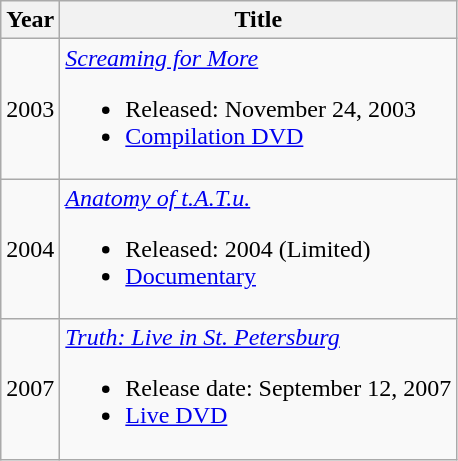<table class="wikitable">
<tr>
<th>Year</th>
<th>Title</th>
</tr>
<tr>
<td>2003</td>
<td><em><a href='#'>Screaming for More</a></em><br><ul><li>Released: November 24, 2003</li><li><a href='#'>Compilation DVD</a></li></ul></td>
</tr>
<tr>
<td>2004</td>
<td><em><a href='#'>Anatomy of t.A.T.u.</a></em><br><ul><li>Released: 2004 (Limited)</li><li><a href='#'>Documentary</a></li></ul></td>
</tr>
<tr>
<td>2007</td>
<td><em><a href='#'>Truth: Live in St. Petersburg</a></em><br><ul><li>Release date: September 12, 2007</li><li><a href='#'>Live DVD</a></li></ul></td>
</tr>
</table>
